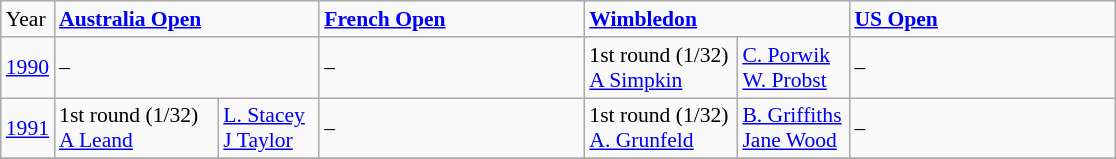<table class="wikitable" style="font-size: 90%; ">
<tr>
<td>Year</td>
<td width="170" colspan="2"><strong><a href='#'>Australia Open</a></strong></td>
<td width="170" colspan="2"><strong><a href='#'>French Open</a></strong></td>
<td width="170" colspan="2"><strong><a href='#'>Wimbledon</a></strong></td>
<td width="170" colspan="2"><strong><a href='#'>US Open</a></strong></td>
</tr>
<tr>
<td><a href='#'>1990</a></td>
<td colspan="2">–</td>
<td colspan="2">–</td>
<td>1st round (1/32)<br> <a href='#'>A Simpkin</a></td>
<td align="left"> <a href='#'>C. Porwik</a><br> <a href='#'>W. Probst</a></td>
<td colspan="2">–</td>
</tr>
<tr>
<td><a href='#'>1991</a></td>
<td>1st round (1/32)<br> <a href='#'>A Leand</a></td>
<td align="left"> <a href='#'>L. Stacey</a><br> <a href='#'>J Taylor</a></td>
<td colspan="2">–</td>
<td>1st round (1/32)<br> <a href='#'>A. Grunfeld</a></td>
<td align="left"> <a href='#'>B. Griffiths</a><br> <a href='#'>Jane Wood</a></td>
<td colspan="2">–</td>
</tr>
<tr>
</tr>
</table>
